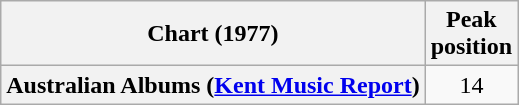<table class="wikitable plainrowheaders" style="text-align:center">
<tr>
<th scope="col">Chart (1977)</th>
<th scope="col">Peak<br>position</th>
</tr>
<tr>
<th scope="row">Australian Albums (<a href='#'>Kent Music Report</a>)</th>
<td>14</td>
</tr>
</table>
